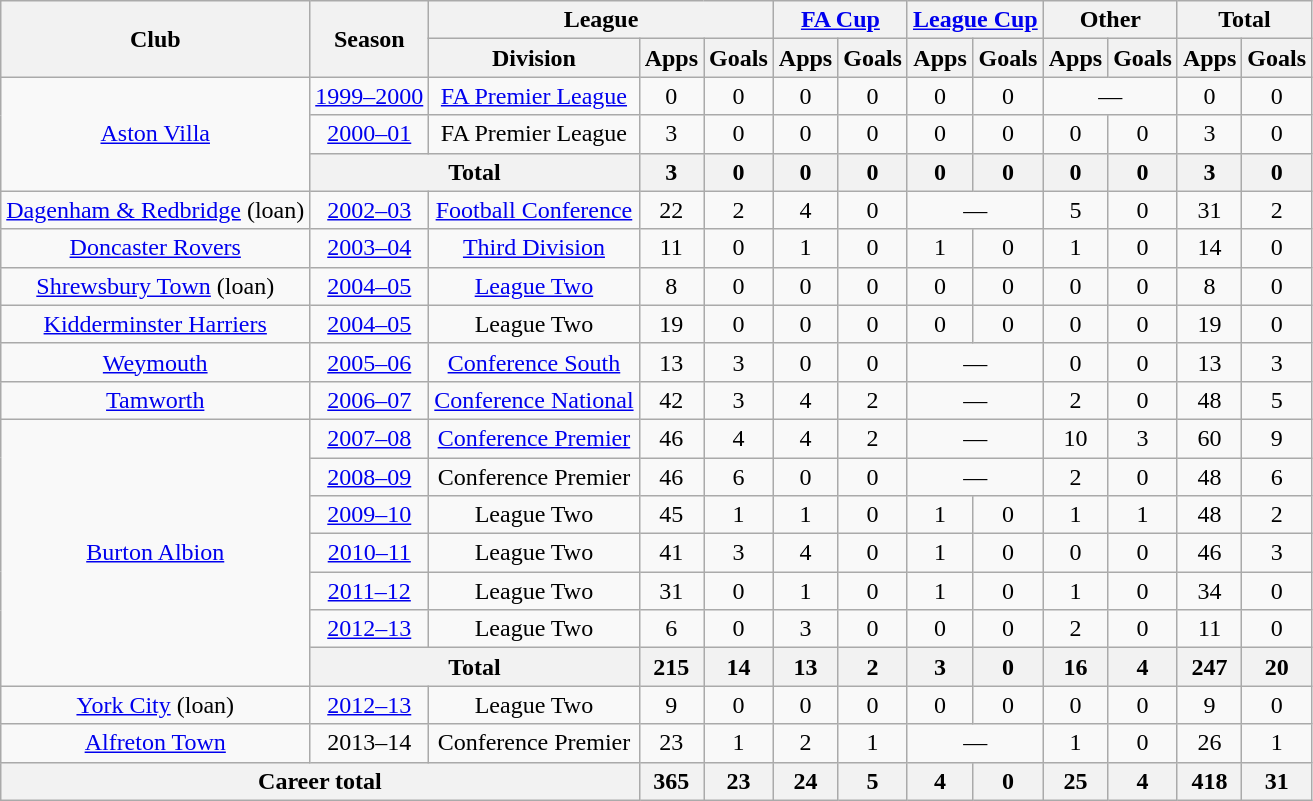<table class="wikitable" style="text-align: center;">
<tr>
<th rowspan="2">Club</th>
<th rowspan="2">Season</th>
<th colspan="3">League</th>
<th colspan="2"><a href='#'>FA Cup</a></th>
<th colspan="2"><a href='#'>League Cup</a></th>
<th colspan="2">Other</th>
<th colspan="2">Total</th>
</tr>
<tr>
<th>Division</th>
<th>Apps</th>
<th>Goals</th>
<th>Apps</th>
<th>Goals</th>
<th>Apps</th>
<th>Goals</th>
<th>Apps</th>
<th>Goals</th>
<th>Apps</th>
<th>Goals</th>
</tr>
<tr>
<td rowspan="3"><a href='#'>Aston Villa</a></td>
<td><a href='#'>1999–2000</a></td>
<td><a href='#'>FA Premier League</a></td>
<td>0</td>
<td>0</td>
<td>0</td>
<td>0</td>
<td>0</td>
<td>0</td>
<td colspan="2">—</td>
<td>0</td>
<td>0</td>
</tr>
<tr>
<td><a href='#'>2000–01</a></td>
<td>FA Premier League</td>
<td>3</td>
<td>0</td>
<td>0</td>
<td>0</td>
<td>0</td>
<td>0</td>
<td>0</td>
<td>0</td>
<td>3</td>
<td>0</td>
</tr>
<tr>
<th colspan="2">Total</th>
<th>3</th>
<th>0</th>
<th>0</th>
<th>0</th>
<th>0</th>
<th>0</th>
<th>0</th>
<th>0</th>
<th>3</th>
<th>0</th>
</tr>
<tr>
<td><a href='#'>Dagenham & Redbridge</a> (loan)</td>
<td><a href='#'>2002–03</a></td>
<td><a href='#'>Football Conference</a></td>
<td>22</td>
<td>2</td>
<td>4</td>
<td>0</td>
<td colspan="2">—</td>
<td>5</td>
<td>0</td>
<td>31</td>
<td>2</td>
</tr>
<tr>
<td><a href='#'>Doncaster Rovers</a></td>
<td><a href='#'>2003–04</a></td>
<td><a href='#'>Third Division</a></td>
<td>11</td>
<td>0</td>
<td>1</td>
<td>0</td>
<td>1</td>
<td>0</td>
<td>1</td>
<td>0</td>
<td>14</td>
<td>0</td>
</tr>
<tr>
<td><a href='#'>Shrewsbury Town</a> (loan)</td>
<td><a href='#'>2004–05</a></td>
<td><a href='#'>League Two</a></td>
<td>8</td>
<td>0</td>
<td>0</td>
<td>0</td>
<td>0</td>
<td>0</td>
<td>0</td>
<td>0</td>
<td>8</td>
<td>0</td>
</tr>
<tr>
<td><a href='#'>Kidderminster Harriers</a></td>
<td><a href='#'>2004–05</a></td>
<td>League Two</td>
<td>19</td>
<td>0</td>
<td>0</td>
<td>0</td>
<td>0</td>
<td>0</td>
<td>0</td>
<td>0</td>
<td>19</td>
<td>0</td>
</tr>
<tr>
<td><a href='#'>Weymouth</a></td>
<td><a href='#'>2005–06</a></td>
<td><a href='#'>Conference South</a></td>
<td>13</td>
<td>3</td>
<td>0</td>
<td>0</td>
<td colspan="2">—</td>
<td>0</td>
<td>0</td>
<td>13</td>
<td>3</td>
</tr>
<tr>
<td><a href='#'>Tamworth</a></td>
<td><a href='#'>2006–07</a></td>
<td><a href='#'>Conference National</a></td>
<td>42</td>
<td>3</td>
<td>4</td>
<td>2</td>
<td colspan="2">—</td>
<td>2</td>
<td>0</td>
<td>48</td>
<td>5</td>
</tr>
<tr>
<td rowspan="7"><a href='#'>Burton Albion</a></td>
<td><a href='#'>2007–08</a></td>
<td><a href='#'>Conference Premier</a></td>
<td>46</td>
<td>4</td>
<td>4</td>
<td>2</td>
<td colspan="2">—</td>
<td>10</td>
<td>3</td>
<td>60</td>
<td>9</td>
</tr>
<tr>
<td><a href='#'>2008–09</a></td>
<td>Conference Premier</td>
<td>46</td>
<td>6</td>
<td>0</td>
<td>0</td>
<td colspan="2">—</td>
<td>2</td>
<td>0</td>
<td>48</td>
<td>6</td>
</tr>
<tr>
<td><a href='#'>2009–10</a></td>
<td>League Two</td>
<td>45</td>
<td>1</td>
<td>1</td>
<td>0</td>
<td>1</td>
<td>0</td>
<td>1</td>
<td>1</td>
<td>48</td>
<td>2</td>
</tr>
<tr>
<td><a href='#'>2010–11</a></td>
<td>League Two</td>
<td>41</td>
<td>3</td>
<td>4</td>
<td>0</td>
<td>1</td>
<td>0</td>
<td>0</td>
<td>0</td>
<td>46</td>
<td>3</td>
</tr>
<tr>
<td><a href='#'>2011–12</a></td>
<td>League Two</td>
<td>31</td>
<td>0</td>
<td>1</td>
<td>0</td>
<td>1</td>
<td>0</td>
<td>1</td>
<td>0</td>
<td>34</td>
<td>0</td>
</tr>
<tr>
<td><a href='#'>2012–13</a></td>
<td>League Two</td>
<td>6</td>
<td>0</td>
<td>3</td>
<td>0</td>
<td>0</td>
<td>0</td>
<td>2</td>
<td>0</td>
<td>11</td>
<td>0</td>
</tr>
<tr>
<th colspan="2">Total</th>
<th>215</th>
<th>14</th>
<th>13</th>
<th>2</th>
<th>3</th>
<th>0</th>
<th>16</th>
<th>4</th>
<th>247</th>
<th>20</th>
</tr>
<tr>
<td rowspan="1"><a href='#'>York City</a> (loan)</td>
<td><a href='#'>2012–13</a></td>
<td>League Two</td>
<td>9</td>
<td>0</td>
<td>0</td>
<td>0</td>
<td>0</td>
<td>0</td>
<td>0</td>
<td>0</td>
<td>9</td>
<td>0</td>
</tr>
<tr>
<td rowspan="1"><a href='#'>Alfreton Town</a></td>
<td>2013–14</td>
<td>Conference Premier</td>
<td>23</td>
<td>1</td>
<td>2</td>
<td>1</td>
<td colspan=2>—</td>
<td>1</td>
<td>0</td>
<td>26</td>
<td>1</td>
</tr>
<tr>
<th colspan="3">Career total</th>
<th>365</th>
<th>23</th>
<th>24</th>
<th>5</th>
<th>4</th>
<th>0</th>
<th>25</th>
<th>4</th>
<th>418</th>
<th>31</th>
</tr>
</table>
